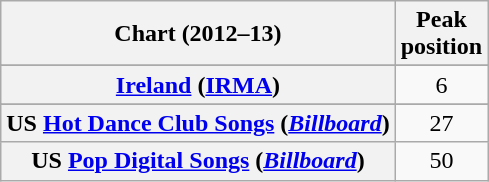<table class="wikitable sortable plainrowheaders" style="text-align:center">
<tr>
<th scope="col">Chart (2012–13)</th>
<th scope="col">Peak<br>position</th>
</tr>
<tr>
</tr>
<tr>
</tr>
<tr>
</tr>
<tr>
</tr>
<tr>
</tr>
<tr>
</tr>
<tr>
</tr>
<tr>
</tr>
<tr>
<th scope="row"><a href='#'>Ireland</a> (<a href='#'>IRMA</a>)</th>
<td>6</td>
</tr>
<tr>
</tr>
<tr>
</tr>
<tr>
</tr>
<tr>
</tr>
<tr>
</tr>
<tr>
<th scope="row">US <a href='#'>Hot Dance Club Songs</a> (<em><a href='#'>Billboard</a></em>)</th>
<td>27</td>
</tr>
<tr>
<th scope="row">US <a href='#'>Pop Digital Songs</a> (<em><a href='#'>Billboard</a></em>)</th>
<td>50</td>
</tr>
</table>
